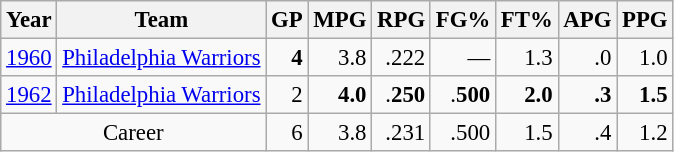<table class="wikitable sortable" style="font-size:95%; text-align:right;">
<tr>
<th>Year</th>
<th>Team</th>
<th>GP</th>
<th>MPG</th>
<th>RPG</th>
<th>FG%</th>
<th>FT%</th>
<th>APG</th>
<th>PPG</th>
</tr>
<tr>
<td style="text-align:left;"><a href='#'>1960</a></td>
<td style="text-align:left;"><a href='#'>Philadelphia Warriors</a></td>
<td><strong>4</strong></td>
<td>3.8</td>
<td>.222</td>
<td>—</td>
<td>1.3</td>
<td>.0</td>
<td>1.0</td>
</tr>
<tr>
<td style="text-align:left;"><a href='#'>1962</a></td>
<td style="text-align:left;"><a href='#'>Philadelphia Warriors</a></td>
<td>2</td>
<td><strong>4.0</strong></td>
<td>.<strong>250</strong></td>
<td>.<strong>500</strong></td>
<td><strong>2.0</strong></td>
<td><strong>.3</strong></td>
<td><strong>1.5</strong></td>
</tr>
<tr class="sortbottom">
<td colspan="2" style="text-align:center;">Career</td>
<td>6</td>
<td>3.8</td>
<td>.231</td>
<td>.500</td>
<td>1.5</td>
<td>.4</td>
<td>1.2</td>
</tr>
</table>
